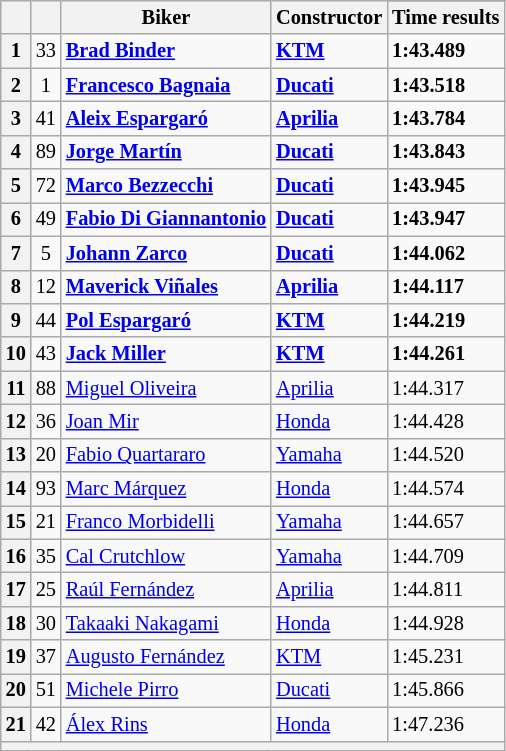<table class="wikitable sortable" style="font-size: 85%;">
<tr>
<th rowspan="2"></th>
<th rowspan="2"></th>
<th rowspan="2">Biker</th>
<th rowspan="2">Constructor</th>
</tr>
<tr>
<th scope="col">Time results</th>
</tr>
<tr>
<th scope="row">1</th>
<td align="center">33</td>
<td><strong> <a href='#'>Brad Binder</a></strong></td>
<td><strong><a href='#'>KTM</a></strong></td>
<td><strong>1:43.489</strong></td>
</tr>
<tr>
<th scope="row">2</th>
<td align="center">1</td>
<td><strong> <a href='#'>Francesco Bagnaia</a></strong></td>
<td><strong><a href='#'>Ducati</a></strong></td>
<td><strong>1:43.518</strong></td>
</tr>
<tr>
<th scope="row">3</th>
<td align="center">41</td>
<td><strong> <a href='#'>Aleix Espargaró</a></strong></td>
<td><strong><a href='#'>Aprilia</a></strong></td>
<td><strong>1:43.784</strong></td>
</tr>
<tr>
<th scope="row">4</th>
<td align="center">89</td>
<td><strong> <a href='#'>Jorge Martín</a></strong></td>
<td><strong><a href='#'>Ducati</a></strong></td>
<td><strong>1:43.843</strong></td>
</tr>
<tr>
<th scope="row">5</th>
<td align="center">72</td>
<td><strong> <a href='#'>Marco Bezzecchi</a></strong></td>
<td><strong><a href='#'>Ducati</a></strong></td>
<td><strong>1:43.945</strong></td>
</tr>
<tr>
<th scope="row">6</th>
<td align="center">49</td>
<td><strong> <a href='#'>Fabio Di Giannantonio</a></strong></td>
<td><strong><a href='#'>Ducati</a></strong></td>
<td><strong>1:43.947</strong></td>
</tr>
<tr>
<th scope="row">7</th>
<td align="center">5</td>
<td><strong> <a href='#'>Johann Zarco</a></strong></td>
<td><strong><a href='#'>Ducati</a></strong></td>
<td><strong>1:44.062</strong></td>
</tr>
<tr>
<th scope="row">8</th>
<td align="center">12</td>
<td><strong> <a href='#'>Maverick Viñales</a></strong></td>
<td><strong><a href='#'>Aprilia</a></strong></td>
<td><strong>1:44.117</strong></td>
</tr>
<tr>
<th scope="row">9</th>
<td align="center">44</td>
<td><strong> <a href='#'>Pol Espargaró</a></strong></td>
<td><strong><a href='#'>KTM</a></strong></td>
<td><strong>1:44.219</strong></td>
</tr>
<tr>
<th scope="row">10</th>
<td align="center">43</td>
<td><strong> <a href='#'>Jack Miller</a></strong></td>
<td><strong><a href='#'>KTM</a></strong></td>
<td><strong>1:44.261</strong></td>
</tr>
<tr>
<th scope="row">11</th>
<td align="center">88</td>
<td> <a href='#'>Miguel Oliveira</a></td>
<td><a href='#'>Aprilia</a></td>
<td>1:44.317</td>
</tr>
<tr>
<th scope="row">12</th>
<td align="center">36</td>
<td> <a href='#'>Joan Mir</a></td>
<td><a href='#'>Honda</a></td>
<td>1:44.428</td>
</tr>
<tr>
<th scope="row">13</th>
<td align="center">20</td>
<td> <a href='#'>Fabio Quartararo</a></td>
<td><a href='#'>Yamaha</a></td>
<td>1:44.520</td>
</tr>
<tr>
<th scope="row">14</th>
<td align="center">93</td>
<td> <a href='#'>Marc Márquez</a></td>
<td><a href='#'>Honda</a></td>
<td>1:44.574</td>
</tr>
<tr>
<th scope="row">15</th>
<td align="center">21</td>
<td> <a href='#'>Franco Morbidelli</a></td>
<td><a href='#'>Yamaha</a></td>
<td>1:44.657</td>
</tr>
<tr>
<th scope="row">16</th>
<td align="center">35</td>
<td> <a href='#'>Cal Crutchlow</a></td>
<td><a href='#'>Yamaha</a></td>
<td>1:44.709</td>
</tr>
<tr>
<th scope="row">17</th>
<td align="center">25</td>
<td> <a href='#'>Raúl Fernández</a></td>
<td><a href='#'>Aprilia</a></td>
<td>1:44.811</td>
</tr>
<tr>
<th scope="row">18</th>
<td align="center">30</td>
<td> <a href='#'>Takaaki Nakagami</a></td>
<td><a href='#'>Honda</a></td>
<td>1:44.928</td>
</tr>
<tr>
<th scope="row">19</th>
<td align="center">37</td>
<td> <a href='#'>Augusto Fernández</a></td>
<td><a href='#'>KTM</a></td>
<td>1:45.231</td>
</tr>
<tr>
<th scope="row">20</th>
<td align="center">51</td>
<td> <a href='#'>Michele Pirro</a></td>
<td><a href='#'>Ducati</a></td>
<td>1:45.866</td>
</tr>
<tr>
<th scope="row">21</th>
<td align="center">42</td>
<td> <a href='#'>Álex Rins</a></td>
<td><a href='#'>Honda</a></td>
<td>1:47.236</td>
</tr>
<tr>
<th colspan="7"></th>
</tr>
</table>
